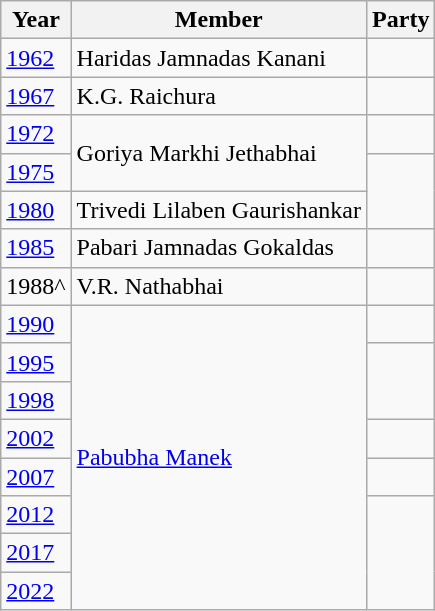<table class="wikitable sortable">
<tr>
<th>Year</th>
<th>Member</th>
<th colspan=2>Party</th>
</tr>
<tr>
<td><a href='#'>1962</a></td>
<td>Haridas Jamnadas Kanani</td>
<td></td>
</tr>
<tr>
<td><a href='#'>1967</a></td>
<td>K.G. Raichura</td>
</tr>
<tr>
<td><a href='#'>1972</a></td>
<td rowspan=2>Goriya Markhi Jethabhai</td>
<td></td>
</tr>
<tr>
<td><a href='#'>1975</a></td>
</tr>
<tr>
<td><a href='#'>1980</a></td>
<td>Trivedi Lilaben Gaurishankar</td>
</tr>
<tr>
<td><a href='#'>1985</a></td>
<td>Pabari Jamnadas Gokaldas</td>
<td></td>
</tr>
<tr>
<td>1988^</td>
<td>V.R. Nathabhai</td>
<td></td>
</tr>
<tr>
<td><a href='#'>1990</a></td>
<td rowspan=8><a href='#'>Pabubha Manek</a></td>
<td></td>
</tr>
<tr>
<td><a href='#'>1995</a></td>
</tr>
<tr>
<td><a href='#'>1998</a></td>
</tr>
<tr>
<td><a href='#'>2002</a></td>
<td></td>
</tr>
<tr>
<td><a href='#'>2007</a></td>
<td></td>
</tr>
<tr>
<td><a href='#'>2012</a></td>
</tr>
<tr>
<td><a href='#'>2017</a></td>
</tr>
<tr>
<td><a href='#'>2022</a></td>
</tr>
</table>
